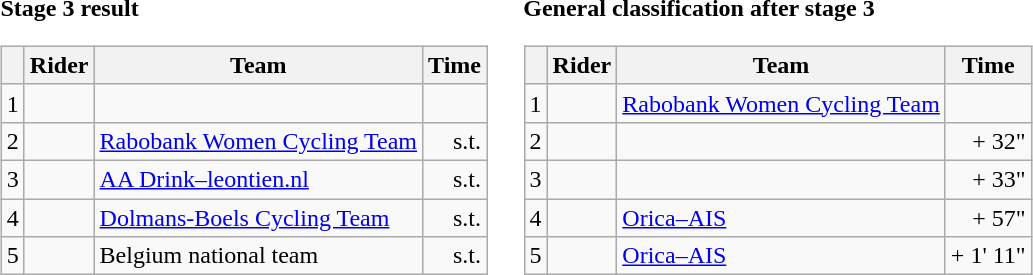<table>
<tr>
<td><strong>Stage 3 result</strong><br><table class="wikitable">
<tr>
<th></th>
<th>Rider</th>
<th>Team</th>
<th>Time</th>
</tr>
<tr>
<td>1</td>
<td></td>
<td></td>
<td align="right"></td>
</tr>
<tr>
<td>2</td>
<td></td>
<td><a href='#'>Rabobank Women Cycling Team</a></td>
<td align="right">s.t.</td>
</tr>
<tr>
<td>3</td>
<td></td>
<td><a href='#'>AA Drink–leontien.nl</a></td>
<td align="right">s.t.</td>
</tr>
<tr>
<td>4</td>
<td></td>
<td><a href='#'>Dolmans-Boels Cycling Team</a></td>
<td align="right">s.t.</td>
</tr>
<tr>
<td>5</td>
<td></td>
<td>Belgium national team</td>
<td align="right">s.t.</td>
</tr>
</table>
</td>
<td></td>
<td><strong>General classification after stage 3</strong><br><table class="wikitable">
<tr>
<th></th>
<th>Rider</th>
<th>Team</th>
<th>Time</th>
</tr>
<tr>
<td>1</td>
<td></td>
<td><a href='#'>Rabobank Women Cycling Team</a></td>
<td align="right"></td>
</tr>
<tr>
<td>2</td>
<td></td>
<td></td>
<td align="right">+ 32"</td>
</tr>
<tr>
<td>3</td>
<td></td>
<td></td>
<td align="right">+ 33"</td>
</tr>
<tr>
<td>4</td>
<td></td>
<td><a href='#'>Orica–AIS</a></td>
<td align="right">+ 57"</td>
</tr>
<tr>
<td>5</td>
<td></td>
<td><a href='#'>Orica–AIS</a></td>
<td align="right">+ 1' 11"</td>
</tr>
</table>
</td>
</tr>
</table>
